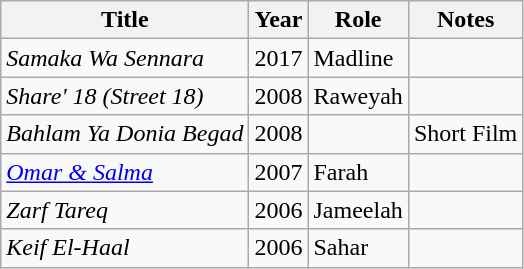<table class="wikitable sortable">
<tr>
<th>Title</th>
<th>Year</th>
<th>Role</th>
<th>Notes</th>
</tr>
<tr>
<td><em>Samaka Wa Sennara</em></td>
<td align="center">2017</td>
<td>Madline</td>
<td></td>
</tr>
<tr>
<td><em>Share' 18 (Street 18)</em></td>
<td align="center">2008</td>
<td>Raweyah</td>
<td></td>
</tr>
<tr>
<td><em>Bahlam Ya Donia Begad</em></td>
<td align="center">2008</td>
<td></td>
<td>Short Film</td>
</tr>
<tr>
<td><em><a href='#'>Omar & Salma</a></em></td>
<td align="center">2007</td>
<td>Farah</td>
<td></td>
</tr>
<tr>
<td><em>Zarf Tareq</em></td>
<td align="center">2006</td>
<td>Jameelah</td>
<td></td>
</tr>
<tr>
<td><em>Keif El-Haal</em></td>
<td align="center">2006</td>
<td>Sahar</td>
<td></td>
</tr>
</table>
